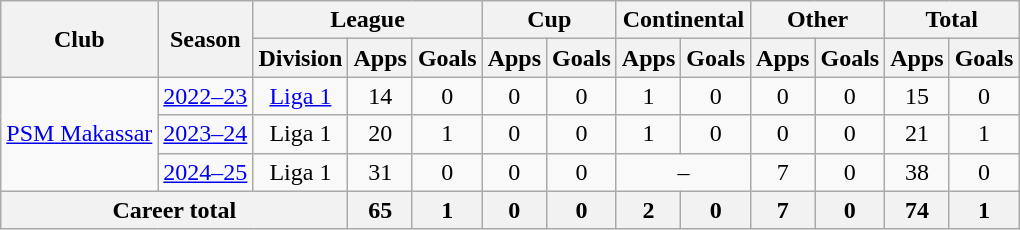<table class="wikitable" style="text-align: center">
<tr>
<th rowspan="2">Club</th>
<th rowspan="2">Season</th>
<th colspan="3">League</th>
<th colspan="2">Cup</th>
<th colspan="2">Continental</th>
<th colspan="2">Other</th>
<th colspan="2">Total</th>
</tr>
<tr>
<th>Division</th>
<th>Apps</th>
<th>Goals</th>
<th>Apps</th>
<th>Goals</th>
<th>Apps</th>
<th>Goals</th>
<th>Apps</th>
<th>Goals</th>
<th>Apps</th>
<th>Goals</th>
</tr>
<tr>
<td rowspan="3"><a href='#'>PSM Makassar</a></td>
<td><a href='#'>2022–23</a></td>
<td rowspan="1" valign="center"><a href='#'>Liga 1</a></td>
<td>14</td>
<td>0</td>
<td>0</td>
<td>0</td>
<td>1</td>
<td>0</td>
<td>0</td>
<td>0</td>
<td>15</td>
<td>0</td>
</tr>
<tr>
<td><a href='#'>2023–24</a></td>
<td>Liga 1</td>
<td>20</td>
<td>1</td>
<td>0</td>
<td>0</td>
<td>1</td>
<td>0</td>
<td>0</td>
<td>0</td>
<td>21</td>
<td>1</td>
</tr>
<tr>
<td><a href='#'>2024–25</a></td>
<td>Liga 1</td>
<td>31</td>
<td>0</td>
<td>0</td>
<td>0</td>
<td colspan="2">–</td>
<td>7</td>
<td>0</td>
<td>38</td>
<td>0</td>
</tr>
<tr>
<th colspan=3>Career total</th>
<th>65</th>
<th>1</th>
<th>0</th>
<th>0</th>
<th>2</th>
<th>0</th>
<th>7</th>
<th>0</th>
<th>74</th>
<th>1</th>
</tr>
</table>
